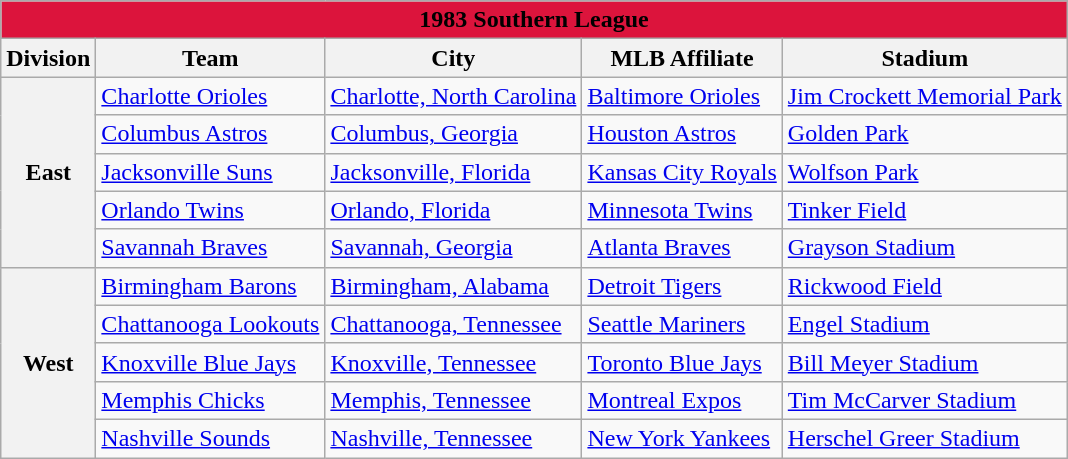<table class="wikitable" style="width:auto">
<tr>
<td bgcolor="#DC143C" align="center" colspan="7"><strong><span>1983 Southern League</span></strong></td>
</tr>
<tr>
<th>Division</th>
<th>Team</th>
<th>City</th>
<th>MLB Affiliate</th>
<th>Stadium</th>
</tr>
<tr>
<th rowspan="5">East</th>
<td><a href='#'>Charlotte Orioles</a></td>
<td><a href='#'>Charlotte, North Carolina</a></td>
<td><a href='#'>Baltimore Orioles</a></td>
<td><a href='#'>Jim Crockett Memorial Park</a></td>
</tr>
<tr>
<td><a href='#'>Columbus Astros</a></td>
<td><a href='#'>Columbus, Georgia</a></td>
<td><a href='#'>Houston Astros</a></td>
<td><a href='#'>Golden Park</a></td>
</tr>
<tr>
<td><a href='#'>Jacksonville Suns</a></td>
<td><a href='#'>Jacksonville, Florida</a></td>
<td><a href='#'>Kansas City Royals</a></td>
<td><a href='#'>Wolfson Park</a></td>
</tr>
<tr>
<td><a href='#'>Orlando Twins</a></td>
<td><a href='#'>Orlando, Florida</a></td>
<td><a href='#'>Minnesota Twins</a></td>
<td><a href='#'>Tinker Field</a></td>
</tr>
<tr>
<td><a href='#'>Savannah Braves</a></td>
<td><a href='#'>Savannah, Georgia</a></td>
<td><a href='#'>Atlanta Braves</a></td>
<td><a href='#'>Grayson Stadium</a></td>
</tr>
<tr>
<th rowspan="5">West</th>
<td><a href='#'>Birmingham Barons</a></td>
<td><a href='#'>Birmingham, Alabama</a></td>
<td><a href='#'>Detroit Tigers</a></td>
<td><a href='#'>Rickwood Field</a></td>
</tr>
<tr>
<td><a href='#'>Chattanooga Lookouts</a></td>
<td><a href='#'>Chattanooga, Tennessee</a></td>
<td><a href='#'>Seattle Mariners</a></td>
<td><a href='#'>Engel Stadium</a></td>
</tr>
<tr>
<td><a href='#'>Knoxville Blue Jays</a></td>
<td><a href='#'>Knoxville, Tennessee</a></td>
<td><a href='#'>Toronto Blue Jays</a></td>
<td><a href='#'>Bill Meyer Stadium</a></td>
</tr>
<tr>
<td><a href='#'>Memphis Chicks</a></td>
<td><a href='#'>Memphis, Tennessee</a></td>
<td><a href='#'>Montreal Expos</a></td>
<td><a href='#'>Tim McCarver Stadium</a></td>
</tr>
<tr>
<td><a href='#'>Nashville Sounds</a></td>
<td><a href='#'>Nashville, Tennessee</a></td>
<td><a href='#'>New York Yankees</a></td>
<td><a href='#'>Herschel Greer Stadium</a></td>
</tr>
</table>
